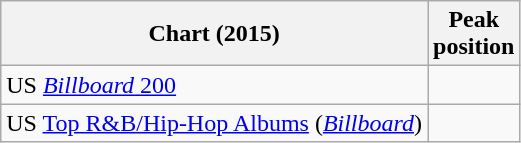<table class="wikitable plainrowheaders sortable" style="text-align:left;">
<tr>
<th>Chart (2015)</th>
<th>Peak<br>position</th>
</tr>
<tr>
<td>US <a href='#'><em>Billboard</em> 200</a></td>
<td></td>
</tr>
<tr>
<td>US <a href='#'>Top R&B/Hip-Hop Albums</a> (<em><a href='#'>Billboard</a></em>)</td>
<td></td>
</tr>
</table>
